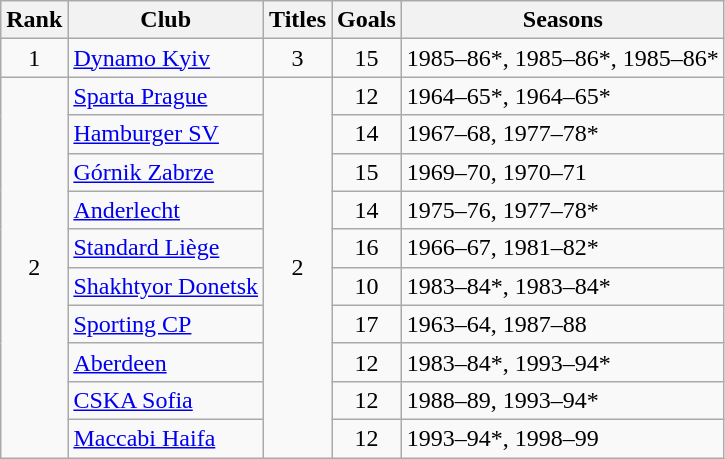<table class="wikitable";">
<tr>
<th>Rank</th>
<th>Club</th>
<th>Titles</th>
<th>Goals</th>
<th>Seasons</th>
</tr>
<tr>
<td align=center>1</td>
<td> <a href='#'>Dynamo Kyiv</a></td>
<td align=center>3</td>
<td align=center>15</td>
<td>1985–86*, 1985–86*, 1985–86*</td>
</tr>
<tr>
<td rowspan=10 align=center>2</td>
<td> <a href='#'>Sparta Prague</a></td>
<td rowspan=10 align=center>2</td>
<td align=center>12</td>
<td>1964–65*, 1964–65*</td>
</tr>
<tr>
<td> <a href='#'>Hamburger SV</a></td>
<td align=center>14</td>
<td>1967–68, 1977–78*</td>
</tr>
<tr>
<td> <a href='#'>Górnik Zabrze</a></td>
<td align=center>15</td>
<td>1969–70, 1970–71</td>
</tr>
<tr>
<td> <a href='#'>Anderlecht</a></td>
<td align=center>14</td>
<td>1975–76, 1977–78*</td>
</tr>
<tr>
<td> <a href='#'>Standard Liège</a></td>
<td align=center>16</td>
<td>1966–67, 1981–82*</td>
</tr>
<tr>
<td> <a href='#'>Shakhtyor Donetsk</a></td>
<td align=center>10</td>
<td>1983–84*, 1983–84*</td>
</tr>
<tr>
<td> <a href='#'>Sporting CP</a></td>
<td align=center>17</td>
<td>1963–64, 1987–88</td>
</tr>
<tr>
<td> <a href='#'>Aberdeen</a></td>
<td align=center>12</td>
<td>1983–84*, 1993–94*</td>
</tr>
<tr>
<td> <a href='#'>CSKA Sofia</a></td>
<td align=center>12</td>
<td>1988–89, 1993–94*</td>
</tr>
<tr>
<td> <a href='#'>Maccabi Haifa</a></td>
<td align=center>12</td>
<td>1993–94*, 1998–99</td>
</tr>
</table>
